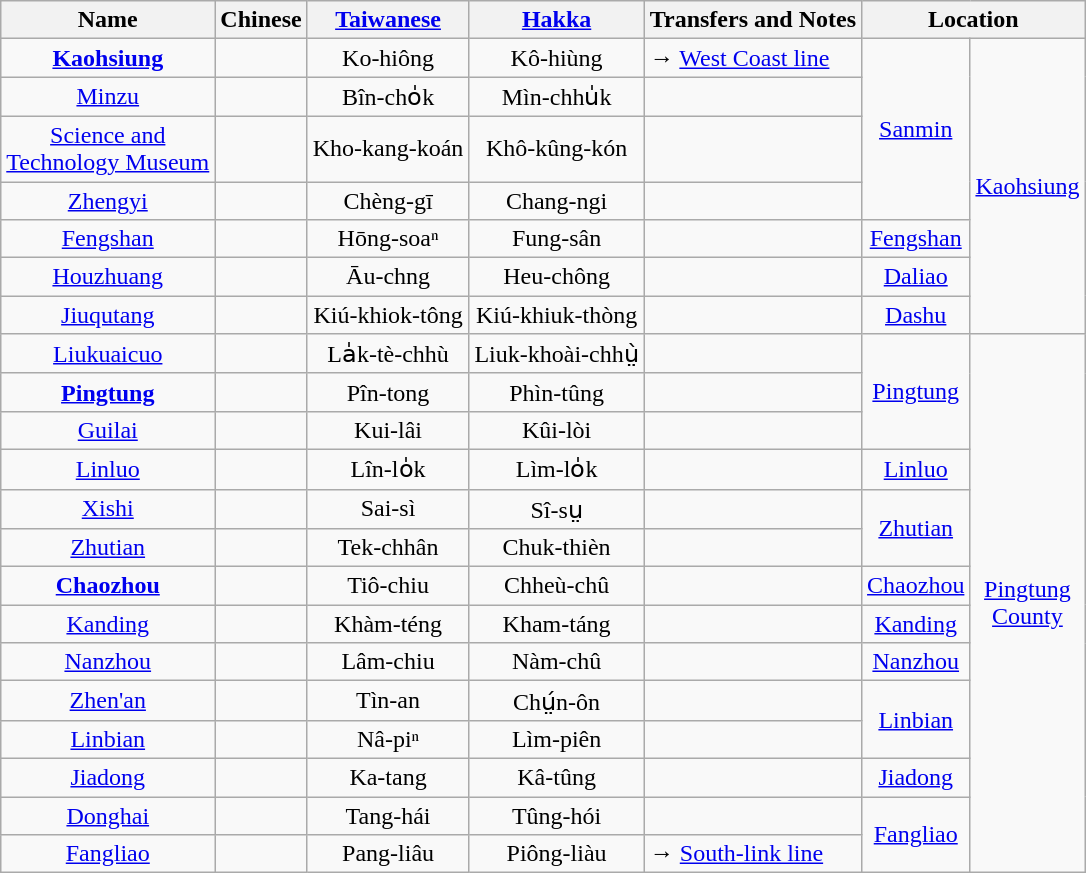<table class=wikitable style="text-align:center">
<tr>
<th>Name</th>
<th>Chinese</th>
<th><a href='#'>Taiwanese</a></th>
<th><a href='#'>Hakka</a></th>
<th>Transfers and Notes</th>
<th colspan=2>Location</th>
</tr>
<tr>
<td><strong><a href='#'>Kaohsiung</a></strong></td>
<td></td>
<td>Ko-hiông</td>
<td>Kô-hiùng</td>
<td align=left>→  <a href='#'>West Coast line</a><br>  </td>
<td rowspan=4><a href='#'>Sanmin</a></td>
<td rowspan=7><a href='#'>Kaohsiung</a></td>
</tr>
<tr>
<td><a href='#'>Minzu</a></td>
<td></td>
<td>Bîn-cho̍k</td>
<td>Mìn-chhu̍k</td>
<td align=left></td>
</tr>
<tr>
<td><a href='#'>Science and<br>Technology Museum</a></td>
<td></td>
<td>Kho-kang-koán</td>
<td>Khô-kûng-kón</td>
<td align=left></td>
</tr>
<tr>
<td><a href='#'>Zhengyi</a></td>
<td></td>
<td>Chèng-gī</td>
<td>Chang-ngi</td>
<td align=left></td>
</tr>
<tr>
<td><a href='#'>Fengshan</a></td>
<td></td>
<td>Hōng-soaⁿ</td>
<td>Fung-sân</td>
<td align=left>  </td>
<td><a href='#'>Fengshan</a></td>
</tr>
<tr>
<td><a href='#'>Houzhuang</a></td>
<td></td>
<td>Āu-chng</td>
<td>Heu-chông</td>
<td align=left></td>
<td><a href='#'>Daliao</a></td>
</tr>
<tr>
<td><a href='#'>Jiuqutang</a></td>
<td></td>
<td>Kiú-khiok-tông</td>
<td>Kiú-khiuk-thòng</td>
<td align=left></td>
<td><a href='#'>Dashu</a></td>
</tr>
<tr>
<td><a href='#'>Liukuaicuo</a></td>
<td></td>
<td>La̍k-tè-chhù</td>
<td>Liuk-khoài-chhṳ̀</td>
<td align=left></td>
<td rowspan=3><a href='#'>Pingtung</a></td>
<td rowspan=14><a href='#'>Pingtung<br>County</a></td>
</tr>
<tr>
<td><strong><a href='#'>Pingtung</a></strong></td>
<td></td>
<td>Pîn-tong</td>
<td>Phìn-tûng</td>
<td align=left></td>
</tr>
<tr>
<td><a href='#'>Guilai</a></td>
<td></td>
<td>Kui-lâi</td>
<td>Kûi-lòi</td>
<td align=left></td>
</tr>
<tr>
<td><a href='#'>Linluo</a></td>
<td></td>
<td>Lîn-lo̍k</td>
<td>Lìm-lo̍k</td>
<td align=left></td>
<td><a href='#'>Linluo</a></td>
</tr>
<tr>
<td><a href='#'>Xishi</a></td>
<td></td>
<td>Sai-sì</td>
<td>Sî-sṳ</td>
<td align=left></td>
<td rowspan=2><a href='#'>Zhutian</a></td>
</tr>
<tr>
<td><a href='#'>Zhutian</a></td>
<td></td>
<td>Tek-chhân</td>
<td>Chuk-thièn</td>
<td align=left></td>
</tr>
<tr>
<td><strong><a href='#'>Chaozhou</a></strong></td>
<td></td>
<td>Tiô-chiu</td>
<td>Chheù-chû</td>
<td align=left></td>
<td><a href='#'>Chaozhou</a></td>
</tr>
<tr>
<td><a href='#'>Kanding</a></td>
<td></td>
<td>Khàm-téng</td>
<td>Kham-táng</td>
<td align=left></td>
<td><a href='#'>Kanding</a></td>
</tr>
<tr>
<td><a href='#'>Nanzhou</a></td>
<td></td>
<td>Lâm-chiu</td>
<td>Nàm-chû</td>
<td align=left></td>
<td><a href='#'>Nanzhou</a></td>
</tr>
<tr>
<td><a href='#'>Zhen'an</a></td>
<td></td>
<td>Tìn-an</td>
<td>Chṳ́n-ôn</td>
<td align=left></td>
<td rowspan=2><a href='#'>Linbian</a></td>
</tr>
<tr>
<td><a href='#'>Linbian</a></td>
<td></td>
<td>Nâ-piⁿ</td>
<td>Lìm-piên</td>
<td align=left></td>
</tr>
<tr>
<td><a href='#'>Jiadong</a></td>
<td></td>
<td>Ka-tang</td>
<td>Kâ-tûng</td>
<td align=left></td>
<td><a href='#'>Jiadong</a></td>
</tr>
<tr>
<td><a href='#'>Donghai</a></td>
<td></td>
<td>Tang-hái</td>
<td>Tûng-hói</td>
<td align=left></td>
<td rowspan=2><a href='#'>Fangliao</a></td>
</tr>
<tr>
<td><a href='#'>Fangliao</a></td>
<td></td>
<td>Pang-liâu</td>
<td>Piông-liàu</td>
<td align=left>→  <a href='#'>South-link line</a></td>
</tr>
</table>
